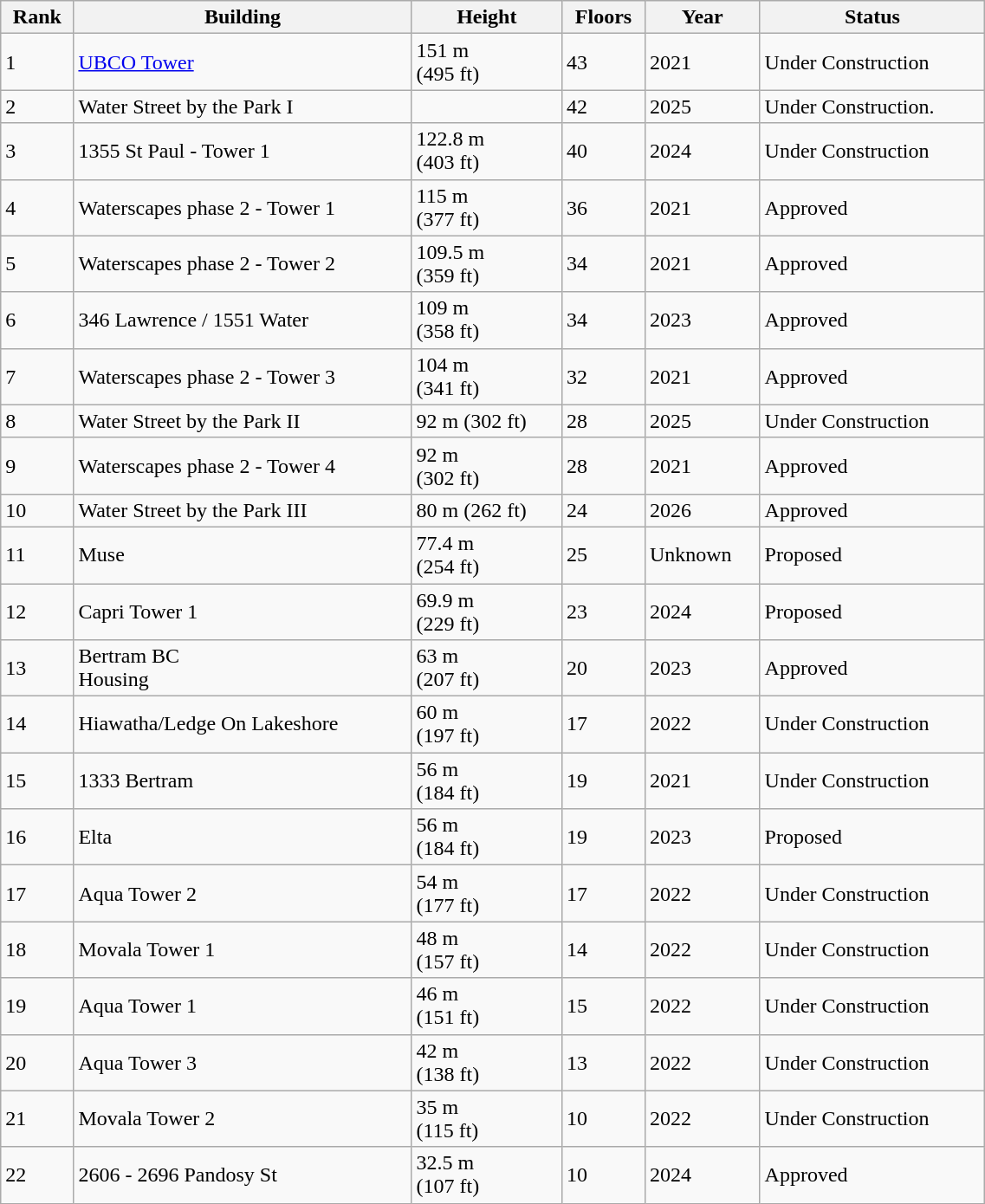<table class="wikitable sortable" width="60%">
<tr>
<th>Rank</th>
<th>Building</th>
<th>Height</th>
<th>Floors</th>
<th>Year</th>
<th>Status</th>
</tr>
<tr>
<td>1</td>
<td><a href='#'>UBCO Tower</a></td>
<td>151 m<br>(495 ft)</td>
<td>43</td>
<td>2021</td>
<td>Under Construction</td>
</tr>
<tr>
<td>2</td>
<td>Water Street by the Park I</td>
<td></td>
<td>42</td>
<td>2025</td>
<td>Under Construction.</td>
</tr>
<tr>
<td>3</td>
<td>1355 St Paul - Tower 1</td>
<td>122.8 m<br>(403 ft)</td>
<td>40</td>
<td>2024</td>
<td>Under Construction</td>
</tr>
<tr>
<td>4</td>
<td>Waterscapes phase 2 - Tower 1</td>
<td>115 m<br>(377 ft)</td>
<td>36</td>
<td>2021</td>
<td>Approved</td>
</tr>
<tr>
<td>5</td>
<td>Waterscapes phase 2 - Tower 2</td>
<td>109.5 m<br>(359 ft)</td>
<td>34</td>
<td>2021</td>
<td>Approved</td>
</tr>
<tr>
<td>6</td>
<td>346 Lawrence / 1551 Water </td>
<td>109 m<br>(358 ft)</td>
<td>34</td>
<td>2023</td>
<td>Approved</td>
</tr>
<tr>
<td>7</td>
<td>Waterscapes phase 2 - Tower 3</td>
<td>104 m<br>(341 ft)</td>
<td>32</td>
<td>2021</td>
<td>Approved</td>
</tr>
<tr>
<td>8</td>
<td>Water Street by the Park II</td>
<td>92 m (302 ft)</td>
<td>28</td>
<td>2025</td>
<td>Under Construction</td>
</tr>
<tr>
<td>9</td>
<td>Waterscapes phase 2 - Tower 4</td>
<td>92 m<br>(302 ft)</td>
<td>28</td>
<td>2021</td>
<td>Approved</td>
</tr>
<tr>
<td>10</td>
<td>Water Street by the Park III</td>
<td>80 m (262 ft)</td>
<td>24</td>
<td>2026</td>
<td>Approved</td>
</tr>
<tr>
<td>11</td>
<td>Muse</td>
<td>77.4 m<br>(254 ft)</td>
<td>25</td>
<td>Unknown</td>
<td>Proposed</td>
</tr>
<tr>
<td>12</td>
<td>Capri Tower 1</td>
<td>69.9 m<br>(229 ft)</td>
<td>23</td>
<td>2024</td>
<td>Proposed</td>
</tr>
<tr>
<td>13</td>
<td>Bertram BC<br>Housing</td>
<td>63 m<br>(207 ft)</td>
<td>20</td>
<td>2023</td>
<td>Approved</td>
</tr>
<tr>
<td>14</td>
<td>Hiawatha/Ledge On Lakeshore </td>
<td>60 m<br>(197 ft)</td>
<td>17</td>
<td>2022</td>
<td>Under Construction</td>
</tr>
<tr>
<td>15</td>
<td>1333 Bertram</td>
<td>56 m<br>(184 ft)</td>
<td>19</td>
<td>2021</td>
<td>Under Construction</td>
</tr>
<tr>
<td>16</td>
<td>Elta</td>
<td>56 m<br>(184 ft)</td>
<td>19</td>
<td>2023</td>
<td>Proposed</td>
</tr>
<tr>
<td>17</td>
<td>Aqua Tower 2</td>
<td>54 m<br>(177 ft)</td>
<td>17</td>
<td>2022</td>
<td>Under Construction</td>
</tr>
<tr>
<td>18</td>
<td>Movala Tower 1</td>
<td>48 m<br>(157 ft)</td>
<td>14</td>
<td>2022</td>
<td>Under Construction</td>
</tr>
<tr>
<td>19</td>
<td>Aqua Tower 1</td>
<td>46 m<br>(151 ft)</td>
<td>15</td>
<td>2022</td>
<td>Under Construction</td>
</tr>
<tr>
<td>20</td>
<td>Aqua Tower 3</td>
<td>42 m<br>(138 ft)</td>
<td>13</td>
<td>2022</td>
<td>Under Construction</td>
</tr>
<tr>
<td>21</td>
<td>Movala Tower 2</td>
<td>35 m<br>(115 ft)</td>
<td>10</td>
<td>2022</td>
<td>Under Construction</td>
</tr>
<tr>
<td>22</td>
<td>2606 - 2696 Pandosy St</td>
<td>32.5 m<br>(107 ft)</td>
<td>10</td>
<td>2024</td>
<td>Approved</td>
</tr>
</table>
